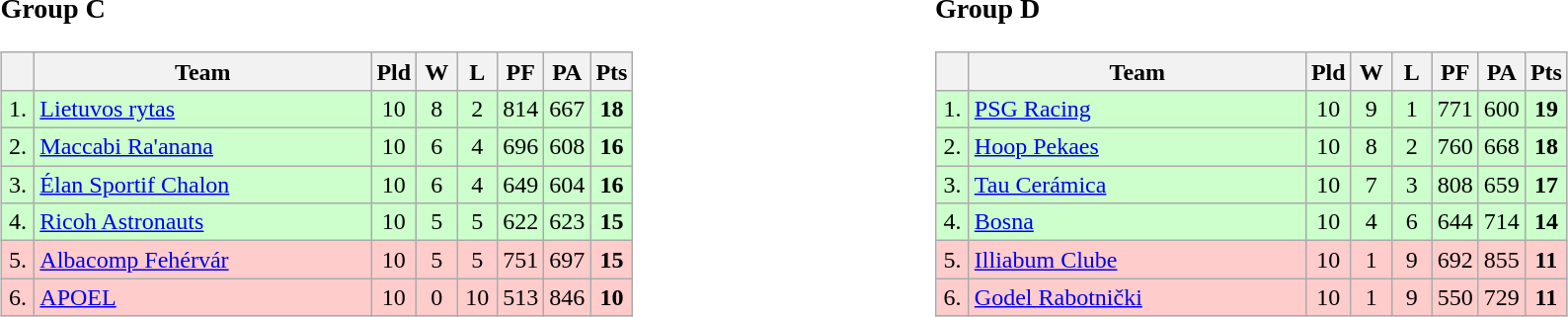<table>
<tr>
<td style="vertical-align:top; width:33%;"><br><h3>Group C</h3><table class=wikitable style="text-align:center">
<tr>
<th width=15></th>
<th width=220>Team</th>
<th width=20>Pld</th>
<th width=20>W</th>
<th width=20>L</th>
<th width=20>PF</th>
<th width=20>PA</th>
<th width=20>Pts</th>
</tr>
<tr bgcolor=#ccffcc>
<td>1.</td>
<td align=left> <a href='#'>Lietuvos rytas</a></td>
<td>10</td>
<td>8</td>
<td>2</td>
<td>814</td>
<td>667</td>
<td><strong>18</strong></td>
</tr>
<tr bgcolor=#ccffcc>
<td>2.</td>
<td align=left> <a href='#'>Maccabi Ra'anana</a></td>
<td>10</td>
<td>6</td>
<td>4</td>
<td>696</td>
<td>608</td>
<td><strong>16</strong></td>
</tr>
<tr bgcolor=#ccffcc>
<td>3.</td>
<td align=left> <a href='#'>Élan Sportif Chalon</a></td>
<td>10</td>
<td>6</td>
<td>4</td>
<td>649</td>
<td>604</td>
<td><strong>16</strong></td>
</tr>
<tr bgcolor=#ccffcc>
<td>4.</td>
<td align=left> <a href='#'>Ricoh Astronauts</a></td>
<td>10</td>
<td>5</td>
<td>5</td>
<td>622</td>
<td>623</td>
<td><strong>15</strong></td>
</tr>
<tr bgcolor=#ffcccc>
<td>5.</td>
<td align=left> <a href='#'>Albacomp Fehérvár</a></td>
<td>10</td>
<td>5</td>
<td>5</td>
<td>751</td>
<td>697</td>
<td><strong>15</strong></td>
</tr>
<tr bgcolor=#ffcccc>
<td>6.</td>
<td align=left> <a href='#'>APOEL</a></td>
<td>10</td>
<td>0</td>
<td>10</td>
<td>513</td>
<td>846</td>
<td><strong>10</strong></td>
</tr>
</table>
</td>
<td style="vertical-align:top; width:33%;"><br><h3>Group D</h3><table class=wikitable style="text-align:center">
<tr>
<th width=15></th>
<th width=220>Team</th>
<th width=20>Pld</th>
<th width=20>W</th>
<th width=20>L</th>
<th width=20>PF</th>
<th width=20>PA</th>
<th width=20>Pts</th>
</tr>
<tr bgcolor=#ccffcc>
<td>1.</td>
<td align=left> <a href='#'>PSG Racing</a></td>
<td>10</td>
<td>9</td>
<td>1</td>
<td>771</td>
<td>600</td>
<td><strong>19</strong></td>
</tr>
<tr bgcolor=#ccffcc>
<td>2.</td>
<td align=left> <a href='#'>Hoop Pekaes</a></td>
<td>10</td>
<td>8</td>
<td>2</td>
<td>760</td>
<td>668</td>
<td><strong>18</strong></td>
</tr>
<tr bgcolor=#ccffcc>
<td>3.</td>
<td align=left> <a href='#'>Tau Cerámica</a></td>
<td>10</td>
<td>7</td>
<td>3</td>
<td>808</td>
<td>659</td>
<td><strong>17</strong></td>
</tr>
<tr bgcolor=#ccffcc>
<td>4.</td>
<td align=left> <a href='#'>Bosna</a></td>
<td>10</td>
<td>4</td>
<td>6</td>
<td>644</td>
<td>714</td>
<td><strong>14</strong></td>
</tr>
<tr bgcolor=#ffcccc>
<td>5.</td>
<td align=left> <a href='#'>Illiabum Clube</a></td>
<td>10</td>
<td>1</td>
<td>9</td>
<td>692</td>
<td>855</td>
<td><strong>11</strong></td>
</tr>
<tr bgcolor=#ffcccc>
<td>6.</td>
<td align=left> <a href='#'>Godel Rabotnički</a></td>
<td>10</td>
<td>1</td>
<td>9</td>
<td>550</td>
<td>729</td>
<td><strong>11</strong></td>
</tr>
</table>
</td>
</tr>
</table>
